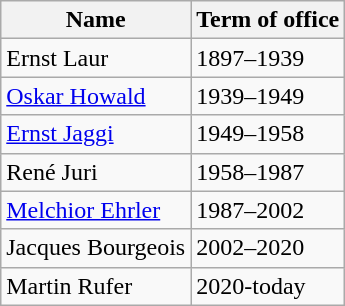<table class="wikitable">
<tr>
<th>Name</th>
<th>Term of office</th>
</tr>
<tr>
<td>Ernst Laur</td>
<td>1897–1939</td>
</tr>
<tr>
<td><a href='#'>Oskar Howald</a></td>
<td>1939–1949</td>
</tr>
<tr>
<td><a href='#'>Ernst Jaggi</a></td>
<td>1949–1958</td>
</tr>
<tr>
<td>René Juri</td>
<td>1958–1987</td>
</tr>
<tr>
<td><a href='#'>Melchior Ehrler</a></td>
<td>1987–2002</td>
</tr>
<tr>
<td>Jacques Bourgeois</td>
<td>2002–2020</td>
</tr>
<tr>
<td>Martin Rufer</td>
<td>2020-today</td>
</tr>
</table>
